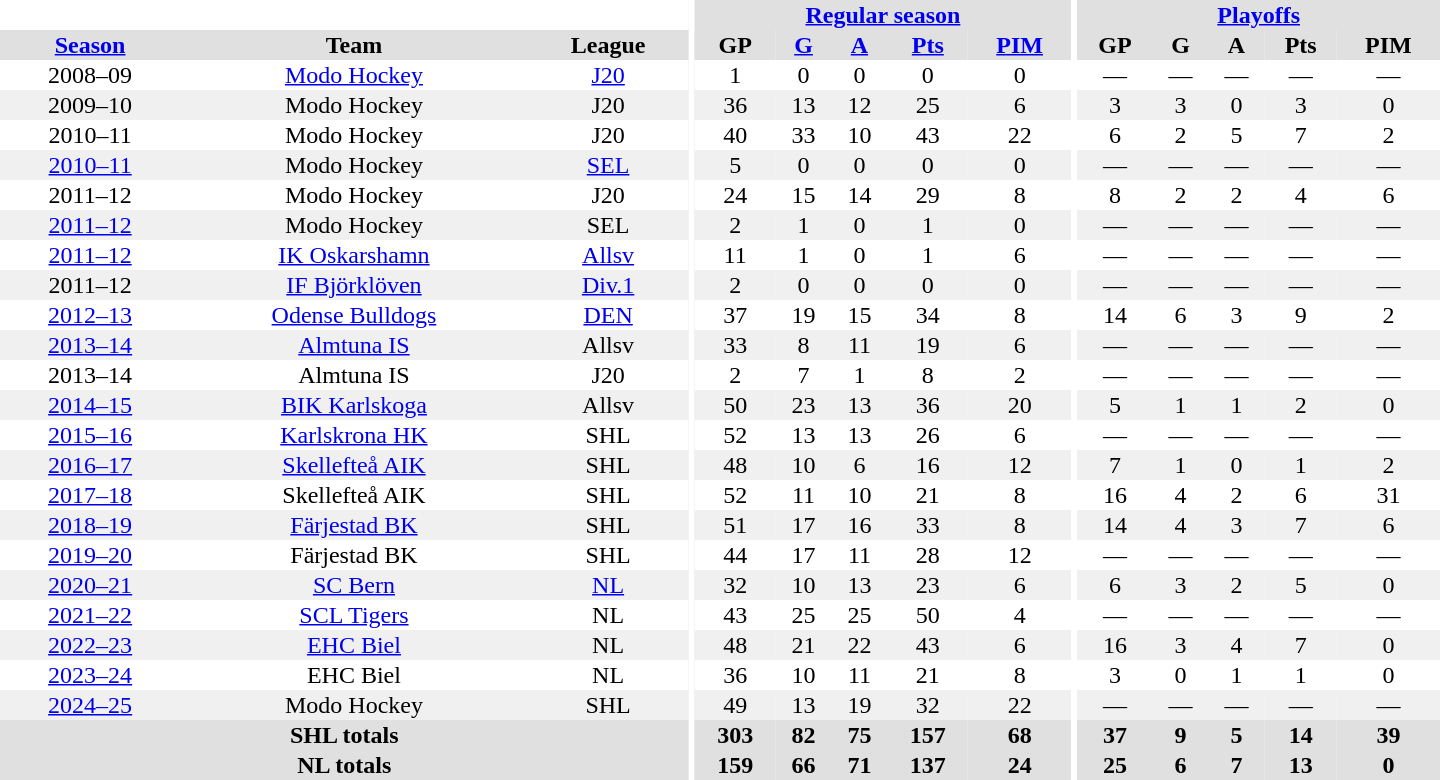<table border="0" cellpadding="1" cellspacing="0" style="text-align:center; width:60em">
<tr bgcolor="#e0e0e0">
<th colspan="3" bgcolor="#ffffff"></th>
<th rowspan="100" bgcolor="#ffffff"></th>
<th colspan="5"><a href='#'>Regular season</a></th>
<th rowspan="100" bgcolor="#ffffff"></th>
<th colspan="5"><a href='#'>Playoffs</a></th>
</tr>
<tr bgcolor="#e0e0e0">
<th><a href='#'>Season</a></th>
<th>Team</th>
<th>League</th>
<th>GP</th>
<th><a href='#'>G</a></th>
<th><a href='#'>A</a></th>
<th><a href='#'>Pts</a></th>
<th><a href='#'>PIM</a></th>
<th>GP</th>
<th>G</th>
<th>A</th>
<th>Pts</th>
<th>PIM</th>
</tr>
<tr>
<td>2008–09</td>
<td><a href='#'>Modo Hockey</a></td>
<td><a href='#'>J20</a></td>
<td>1</td>
<td>0</td>
<td>0</td>
<td>0</td>
<td>0</td>
<td>—</td>
<td>—</td>
<td>—</td>
<td>—</td>
<td>—</td>
</tr>
<tr bgcolor="#f0f0f0">
<td>2009–10</td>
<td>Modo Hockey</td>
<td>J20</td>
<td>36</td>
<td>13</td>
<td>12</td>
<td>25</td>
<td>6</td>
<td>3</td>
<td>3</td>
<td>0</td>
<td>3</td>
<td>0</td>
</tr>
<tr>
<td>2010–11</td>
<td>Modo Hockey</td>
<td>J20</td>
<td>40</td>
<td>33</td>
<td>10</td>
<td>43</td>
<td>22</td>
<td>6</td>
<td>2</td>
<td>5</td>
<td>7</td>
<td>2</td>
</tr>
<tr bgcolor="#f0f0f0">
<td><a href='#'>2010–11</a></td>
<td>Modo Hockey</td>
<td><a href='#'>SEL</a></td>
<td>5</td>
<td>0</td>
<td>0</td>
<td>0</td>
<td>0</td>
<td>—</td>
<td>—</td>
<td>—</td>
<td>—</td>
<td>—</td>
</tr>
<tr>
<td>2011–12</td>
<td>Modo Hockey</td>
<td>J20</td>
<td>24</td>
<td>15</td>
<td>14</td>
<td>29</td>
<td>8</td>
<td>8</td>
<td>2</td>
<td>2</td>
<td>4</td>
<td>6</td>
</tr>
<tr bgcolor="#f0f0f0">
<td><a href='#'>2011–12</a></td>
<td>Modo Hockey</td>
<td>SEL</td>
<td>2</td>
<td>1</td>
<td>0</td>
<td>1</td>
<td>0</td>
<td>—</td>
<td>—</td>
<td>—</td>
<td>—</td>
<td>—</td>
</tr>
<tr>
<td><a href='#'>2011–12</a></td>
<td><a href='#'>IK Oskarshamn</a></td>
<td><a href='#'>Allsv</a></td>
<td>11</td>
<td>1</td>
<td>0</td>
<td>1</td>
<td>6</td>
<td>—</td>
<td>—</td>
<td>—</td>
<td>—</td>
<td>—</td>
</tr>
<tr bgcolor="#f0f0f0">
<td>2011–12</td>
<td><a href='#'>IF Björklöven</a></td>
<td><a href='#'>Div.1</a></td>
<td>2</td>
<td>0</td>
<td>0</td>
<td>0</td>
<td>0</td>
<td>—</td>
<td>—</td>
<td>—</td>
<td>—</td>
<td>—</td>
</tr>
<tr>
<td><a href='#'>2012–13</a></td>
<td><a href='#'>Odense Bulldogs</a></td>
<td><a href='#'>DEN</a></td>
<td>37</td>
<td>19</td>
<td>15</td>
<td>34</td>
<td>8</td>
<td>14</td>
<td>6</td>
<td>3</td>
<td>9</td>
<td>2</td>
</tr>
<tr bgcolor="#f0f0f0">
<td><a href='#'>2013–14</a></td>
<td><a href='#'>Almtuna IS</a></td>
<td>Allsv</td>
<td>33</td>
<td>8</td>
<td>11</td>
<td>19</td>
<td>6</td>
<td>—</td>
<td>—</td>
<td>—</td>
<td>—</td>
<td>—</td>
</tr>
<tr>
<td>2013–14</td>
<td>Almtuna IS</td>
<td>J20</td>
<td>2</td>
<td>7</td>
<td>1</td>
<td>8</td>
<td>2</td>
<td>—</td>
<td>—</td>
<td>—</td>
<td>—</td>
<td>—</td>
</tr>
<tr bgcolor="#f0f0f0">
<td><a href='#'>2014–15</a></td>
<td><a href='#'>BIK Karlskoga</a></td>
<td>Allsv</td>
<td>50</td>
<td>23</td>
<td>13</td>
<td>36</td>
<td>20</td>
<td>5</td>
<td>1</td>
<td>1</td>
<td>2</td>
<td>0</td>
</tr>
<tr>
<td><a href='#'>2015–16</a></td>
<td><a href='#'>Karlskrona HK</a></td>
<td>SHL</td>
<td>52</td>
<td>13</td>
<td>13</td>
<td>26</td>
<td>6</td>
<td>—</td>
<td>—</td>
<td>—</td>
<td>—</td>
<td>—</td>
</tr>
<tr bgcolor="#f0f0f0">
<td><a href='#'>2016–17</a></td>
<td><a href='#'>Skellefteå AIK</a></td>
<td>SHL</td>
<td>48</td>
<td>10</td>
<td>6</td>
<td>16</td>
<td>12</td>
<td>7</td>
<td>1</td>
<td>0</td>
<td>1</td>
<td>2</td>
</tr>
<tr>
<td><a href='#'>2017–18</a></td>
<td>Skellefteå AIK</td>
<td>SHL</td>
<td>52</td>
<td>11</td>
<td>10</td>
<td>21</td>
<td>8</td>
<td>16</td>
<td>4</td>
<td>2</td>
<td>6</td>
<td>31</td>
</tr>
<tr bgcolor="#f0f0f0">
<td><a href='#'>2018–19</a></td>
<td><a href='#'>Färjestad BK</a></td>
<td>SHL</td>
<td>51</td>
<td>17</td>
<td>16</td>
<td>33</td>
<td>8</td>
<td>14</td>
<td>4</td>
<td>3</td>
<td>7</td>
<td>6</td>
</tr>
<tr>
<td><a href='#'>2019–20</a></td>
<td>Färjestad BK</td>
<td>SHL</td>
<td>44</td>
<td>17</td>
<td>11</td>
<td>28</td>
<td>12</td>
<td>—</td>
<td>—</td>
<td>—</td>
<td>—</td>
<td>—</td>
</tr>
<tr bgcolor="#f0f0f0">
<td><a href='#'>2020–21</a></td>
<td><a href='#'>SC Bern</a></td>
<td><a href='#'>NL</a></td>
<td>32</td>
<td>10</td>
<td>13</td>
<td>23</td>
<td>6</td>
<td>6</td>
<td>3</td>
<td>2</td>
<td>5</td>
<td>0</td>
</tr>
<tr>
<td><a href='#'>2021–22</a></td>
<td><a href='#'>SCL Tigers</a></td>
<td>NL</td>
<td>43</td>
<td>25</td>
<td>25</td>
<td>50</td>
<td>4</td>
<td>—</td>
<td>—</td>
<td>—</td>
<td>—</td>
<td>—</td>
</tr>
<tr bgcolor="#f0f0f0">
<td><a href='#'>2022–23</a></td>
<td><a href='#'>EHC Biel</a></td>
<td>NL</td>
<td>48</td>
<td>21</td>
<td>22</td>
<td>43</td>
<td>6</td>
<td>16</td>
<td>3</td>
<td>4</td>
<td>7</td>
<td>0</td>
</tr>
<tr>
<td><a href='#'>2023–24</a></td>
<td>EHC Biel</td>
<td>NL</td>
<td>36</td>
<td>10</td>
<td>11</td>
<td>21</td>
<td>8</td>
<td>3</td>
<td>0</td>
<td>1</td>
<td>1</td>
<td>0</td>
</tr>
<tr bgcolor="#f0f0f0">
<td><a href='#'>2024–25</a></td>
<td>Modo Hockey</td>
<td>SHL</td>
<td>49</td>
<td>13</td>
<td>19</td>
<td>32</td>
<td>22</td>
<td>—</td>
<td>—</td>
<td>—</td>
<td>—</td>
<td>—</td>
</tr>
<tr ALIGN="center" bgcolor="#e0e0e0">
<th colspan="3">SHL totals</th>
<th>303</th>
<th>82</th>
<th>75</th>
<th>157</th>
<th>68</th>
<th>37</th>
<th>9</th>
<th>5</th>
<th>14</th>
<th>39</th>
</tr>
<tr ALIGN="center" bgcolor="#e0e0e0">
<th colspan="3">NL totals</th>
<th>159</th>
<th>66</th>
<th>71</th>
<th>137</th>
<th>24</th>
<th>25</th>
<th>6</th>
<th>7</th>
<th>13</th>
<th>0</th>
</tr>
</table>
